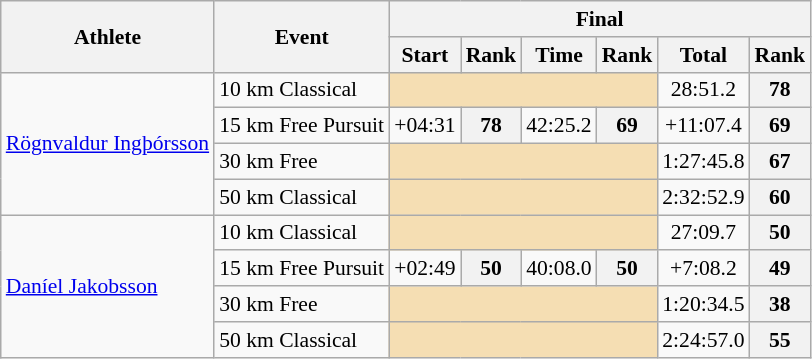<table class="wikitable" style="font-size:90%">
<tr>
<th rowspan="2">Athlete</th>
<th rowspan="2">Event</th>
<th colspan="6">Final</th>
</tr>
<tr>
<th>Start</th>
<th>Rank</th>
<th>Time</th>
<th>Rank</th>
<th>Total</th>
<th>Rank</th>
</tr>
<tr>
<td rowspan=4><a href='#'>Rögnvaldur Ingþórsson</a></td>
<td>10 km Classical</td>
<td colspan=4 bgcolor="wheat"></td>
<td align="center">28:51.2</td>
<th align="center">78</th>
</tr>
<tr>
<td>15 km Free Pursuit</td>
<td align="center">+04:31</td>
<th align="center">78</th>
<td align="center">42:25.2</td>
<th align="center">69</th>
<td align="center">+11:07.4</td>
<th align="center">69</th>
</tr>
<tr>
<td>30 km Free</td>
<td colspan=4 bgcolor="wheat"></td>
<td align="center">1:27:45.8</td>
<th align="center">67</th>
</tr>
<tr>
<td>50 km Classical</td>
<td colspan=4 bgcolor="wheat"></td>
<td align="center">2:32:52.9</td>
<th align="center">60</th>
</tr>
<tr>
<td rowspan=4><a href='#'>Daníel Jakobsson</a></td>
<td>10 km Classical</td>
<td colspan=4 bgcolor="wheat"></td>
<td align="center">27:09.7</td>
<th align="center">50</th>
</tr>
<tr>
<td>15 km Free Pursuit</td>
<td align="center">+02:49</td>
<th align="center">50</th>
<td align="center">40:08.0</td>
<th align="center">50</th>
<td align="center">+7:08.2</td>
<th align="center">49</th>
</tr>
<tr>
<td>30 km Free</td>
<td colspan=4 bgcolor="wheat"></td>
<td align="center">1:20:34.5</td>
<th align="center">38</th>
</tr>
<tr>
<td>50 km Classical</td>
<td colspan=4 bgcolor="wheat"></td>
<td align="center">2:24:57.0</td>
<th align="center">55</th>
</tr>
</table>
